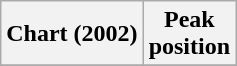<table class="wikitable">
<tr>
<th>Chart (2002)</th>
<th>Peak<br>position</th>
</tr>
<tr>
</tr>
</table>
